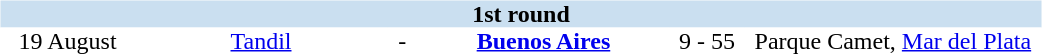<table table width=700>
<tr>
<td width=700 valign="top"><br><table border=0 cellspacing=0 cellpadding=0 style="font-size: 100%; border-collapse: collapse;" width=100%>
<tr bgcolor="#CADFF0">
<td style="font-size:100%"; align="center" colspan="6"><strong>1st round</strong></td>
</tr>
<tr align=center bgcolor=#FFFFFF>
<td width=90>19 August</td>
<td width=170><a href='#'>Tandil</a></td>
<td width=20>-</td>
<td width=170><strong><a href='#'>Buenos Aires</a></strong></td>
<td width=50>9 - 55</td>
<td width=200>Parque Camet, <a href='#'>Mar del Plata</a></td>
</tr>
</table>
</td>
</tr>
</table>
